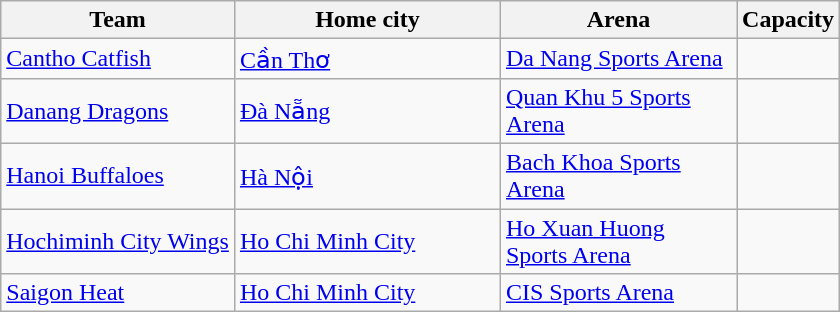<table class="wikitable sortable">
<tr>
<th>Team</th>
<th width=170>Home city</th>
<th width=150>Arena</th>
<th>Capacity</th>
</tr>
<tr>
<td><a href='#'>Cantho Catfish</a></td>
<td><a href='#'>Cần Thơ</a></td>
<td><a href='#'>Da Nang Sports Arena</a></td>
<td style="text-align:center"></td>
</tr>
<tr>
<td><a href='#'>Danang Dragons</a></td>
<td><a href='#'>Đà Nẵng</a></td>
<td><a href='#'>Quan Khu 5 Sports Arena</a></td>
<td style="text-align:center"></td>
</tr>
<tr>
<td><a href='#'>Hanoi Buffaloes</a></td>
<td><a href='#'>Hà Nội</a></td>
<td><a href='#'>Bach Khoa Sports Arena</a></td>
<td style="text-align:center"></td>
</tr>
<tr>
<td><a href='#'>Hochiminh City Wings</a></td>
<td><a href='#'>Ho Chi Minh City</a></td>
<td><a href='#'>Ho Xuan Huong Sports Arena</a></td>
<td style="text-align:center"></td>
</tr>
<tr>
<td><a href='#'>Saigon Heat</a></td>
<td><a href='#'>Ho Chi Minh City</a></td>
<td><a href='#'>CIS Sports Arena</a></td>
<td style="text-align:center"></td>
</tr>
</table>
